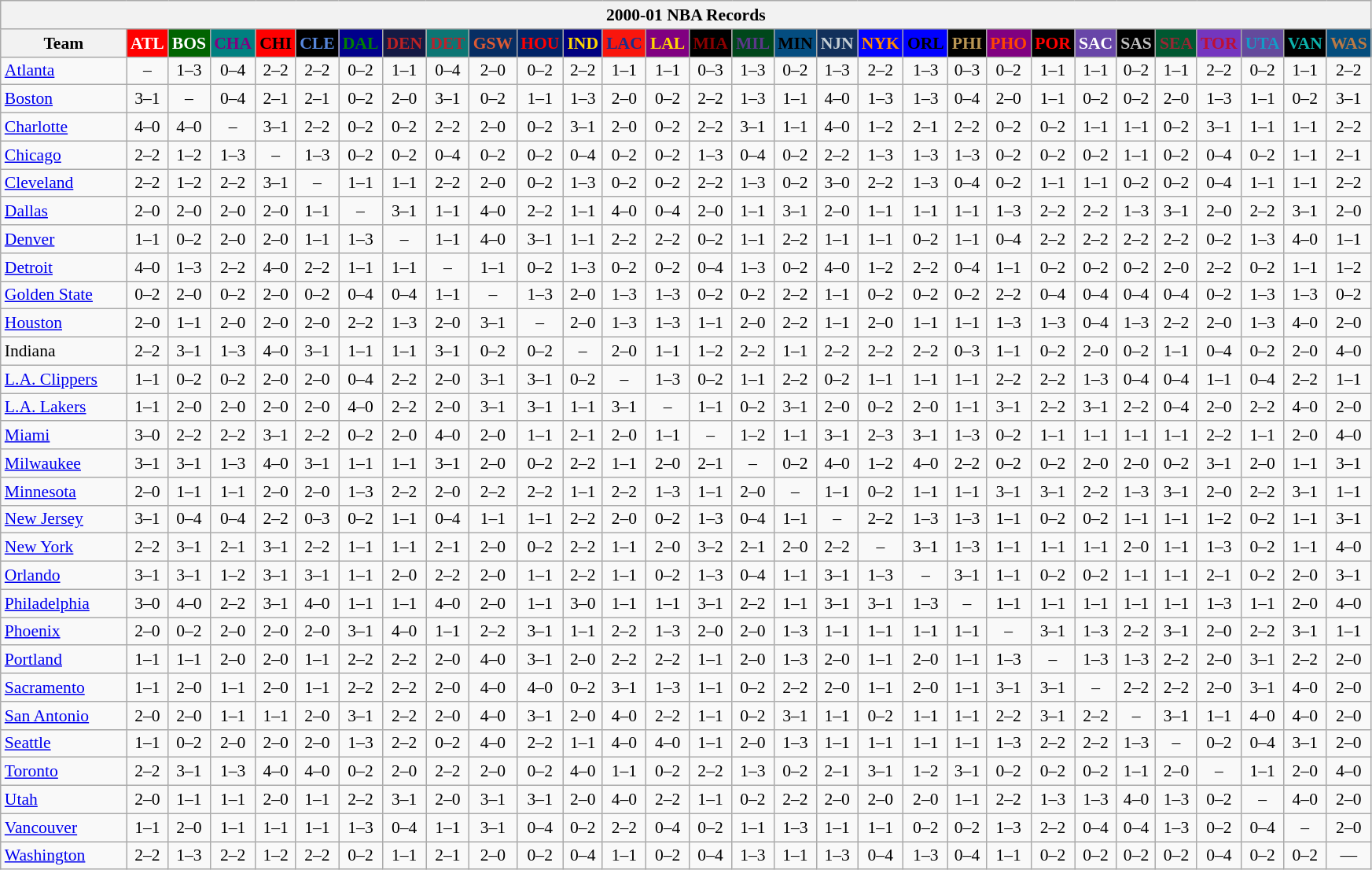<table class="wikitable" style="font-size:90%; text-align:center;">
<tr>
<th colspan=30>2000-01 NBA Records</th>
</tr>
<tr>
<th width=100>Team</th>
<th style="background:#FF0000;color:#FFFFFF;width=35">ATL</th>
<th style="background:#006400;color:#FFFFFF;width=35">BOS</th>
<th style="background:#008080;color:#800080;width=35">CHA</th>
<th style="background:#FF0000;color:#000000;width=35">CHI</th>
<th style="background:#000000;color:#5787DC;width=35">CLE</th>
<th style="background:#00008B;color:#008000;width=35">DAL</th>
<th style="background:#141A44;color:#BC2224;width=35">DEN</th>
<th style="background:#0C7674;color:#BB222C;width=35">DET</th>
<th style="background:#072E63;color:#DC5A34;width=35">GSW</th>
<th style="background:#002366;color:#FF0000;width=35">HOU</th>
<th style="background:#000080;color:#FFD700;width=35">IND</th>
<th style="background:#F9160D;color:#1A2E8B;width=35">LAC</th>
<th style="background:#800080;color:#FFD700;width=35">LAL</th>
<th style="background:#000000;color:#8B0000;width=35">MIA</th>
<th style="background:#00471B;color:#5C378A;width=35">MIL</th>
<th style="background:#044D80;color:#000000;width=35">MIN</th>
<th style="background:#12305B;color:#C4CED4;width=35">NJN</th>
<th style="background:#0000FF;color:#FF8C00;width=35">NYK</th>
<th style="background:#0000FF;color:#000000;width=35">ORL</th>
<th style="background:#000000;color:#BB9754;width=35">PHI</th>
<th style="background:#800080;color:#FF4500;width=35">PHO</th>
<th style="background:#000000;color:#FF0000;width=35">POR</th>
<th style="background:#6846A8;color:#FFFFFF;width=35">SAC</th>
<th style="background:#000000;color:#C0C0C0;width=35">SAS</th>
<th style="background:#005831;color:#992634;width=35">SEA</th>
<th style="background:#7436BF;color:#BE0F34;width=35">TOR</th>
<th style="background:#644A9C;color:#149BC7;width=35">UTA</th>
<th style="background:#000000;color:#0CB2AC;width=35">VAN</th>
<th style="background:#044D7D;color:#BC7A44;width=35">WAS</th>
</tr>
<tr>
<td style="text-align:left;"><a href='#'>Atlanta</a></td>
<td>–</td>
<td>1–3</td>
<td>0–4</td>
<td>2–2</td>
<td>2–2</td>
<td>0–2</td>
<td>1–1</td>
<td>0–4</td>
<td>2–0</td>
<td>0–2</td>
<td>2–2</td>
<td>1–1</td>
<td>1–1</td>
<td>0–3</td>
<td>1–3</td>
<td>0–2</td>
<td>1–3</td>
<td>2–2</td>
<td>1–3</td>
<td>0–3</td>
<td>0–2</td>
<td>1–1</td>
<td>1–1</td>
<td>0–2</td>
<td>1–1</td>
<td>2–2</td>
<td>0–2</td>
<td>1–1</td>
<td>2–2</td>
</tr>
<tr>
<td style="text-align:left;"><a href='#'>Boston</a></td>
<td>3–1</td>
<td>–</td>
<td>0–4</td>
<td>2–1</td>
<td>2–1</td>
<td>0–2</td>
<td>2–0</td>
<td>3–1</td>
<td>0–2</td>
<td>1–1</td>
<td>1–3</td>
<td>2–0</td>
<td>0–2</td>
<td>2–2</td>
<td>1–3</td>
<td>1–1</td>
<td>4–0</td>
<td>1–3</td>
<td>1–3</td>
<td>0–4</td>
<td>2–0</td>
<td>1–1</td>
<td>0–2</td>
<td>0–2</td>
<td>2–0</td>
<td>1–3</td>
<td>1–1</td>
<td>0–2</td>
<td>3–1</td>
</tr>
<tr>
<td style="text-align:left;"><a href='#'>Charlotte</a></td>
<td>4–0</td>
<td>4–0</td>
<td>–</td>
<td>3–1</td>
<td>2–2</td>
<td>0–2</td>
<td>0–2</td>
<td>2–2</td>
<td>2–0</td>
<td>0–2</td>
<td>3–1</td>
<td>2–0</td>
<td>0–2</td>
<td>2–2</td>
<td>3–1</td>
<td>1–1</td>
<td>4–0</td>
<td>1–2</td>
<td>2–1</td>
<td>2–2</td>
<td>0–2</td>
<td>0–2</td>
<td>1–1</td>
<td>1–1</td>
<td>0–2</td>
<td>3–1</td>
<td>1–1</td>
<td>1–1</td>
<td>2–2</td>
</tr>
<tr>
<td style="text-align:left;"><a href='#'>Chicago</a></td>
<td>2–2</td>
<td>1–2</td>
<td>1–3</td>
<td>–</td>
<td>1–3</td>
<td>0–2</td>
<td>0–2</td>
<td>0–4</td>
<td>0–2</td>
<td>0–2</td>
<td>0–4</td>
<td>0–2</td>
<td>0–2</td>
<td>1–3</td>
<td>0–4</td>
<td>0–2</td>
<td>2–2</td>
<td>1–3</td>
<td>1–3</td>
<td>1–3</td>
<td>0–2</td>
<td>0–2</td>
<td>0–2</td>
<td>1–1</td>
<td>0–2</td>
<td>0–4</td>
<td>0–2</td>
<td>1–1</td>
<td>2–1</td>
</tr>
<tr>
<td style="text-align:left;"><a href='#'>Cleveland</a></td>
<td>2–2</td>
<td>1–2</td>
<td>2–2</td>
<td>3–1</td>
<td>–</td>
<td>1–1</td>
<td>1–1</td>
<td>2–2</td>
<td>2–0</td>
<td>0–2</td>
<td>1–3</td>
<td>0–2</td>
<td>0–2</td>
<td>2–2</td>
<td>1–3</td>
<td>0–2</td>
<td>3–0</td>
<td>2–2</td>
<td>1–3</td>
<td>0–4</td>
<td>0–2</td>
<td>1–1</td>
<td>1–1</td>
<td>0–2</td>
<td>0–2</td>
<td>0–4</td>
<td>1–1</td>
<td>1–1</td>
<td>2–2</td>
</tr>
<tr>
<td style="text-align:left;"><a href='#'>Dallas</a></td>
<td>2–0</td>
<td>2–0</td>
<td>2–0</td>
<td>2–0</td>
<td>1–1</td>
<td>–</td>
<td>3–1</td>
<td>1–1</td>
<td>4–0</td>
<td>2–2</td>
<td>1–1</td>
<td>4–0</td>
<td>0–4</td>
<td>2–0</td>
<td>1–1</td>
<td>3–1</td>
<td>2–0</td>
<td>1–1</td>
<td>1–1</td>
<td>1–1</td>
<td>1–3</td>
<td>2–2</td>
<td>2–2</td>
<td>1–3</td>
<td>3–1</td>
<td>2–0</td>
<td>2–2</td>
<td>3–1</td>
<td>2–0</td>
</tr>
<tr>
<td style="text-align:left;"><a href='#'>Denver</a></td>
<td>1–1</td>
<td>0–2</td>
<td>2–0</td>
<td>2–0</td>
<td>1–1</td>
<td>1–3</td>
<td>–</td>
<td>1–1</td>
<td>4–0</td>
<td>3–1</td>
<td>1–1</td>
<td>2–2</td>
<td>2–2</td>
<td>0–2</td>
<td>1–1</td>
<td>2–2</td>
<td>1–1</td>
<td>1–1</td>
<td>0–2</td>
<td>1–1</td>
<td>0–4</td>
<td>2–2</td>
<td>2–2</td>
<td>2–2</td>
<td>2–2</td>
<td>0–2</td>
<td>1–3</td>
<td>4–0</td>
<td>1–1</td>
</tr>
<tr>
<td style="text-align:left;"><a href='#'>Detroit</a></td>
<td>4–0</td>
<td>1–3</td>
<td>2–2</td>
<td>4–0</td>
<td>2–2</td>
<td>1–1</td>
<td>1–1</td>
<td>–</td>
<td>1–1</td>
<td>0–2</td>
<td>1–3</td>
<td>0–2</td>
<td>0–2</td>
<td>0–4</td>
<td>1–3</td>
<td>0–2</td>
<td>4–0</td>
<td>1–2</td>
<td>2–2</td>
<td>0–4</td>
<td>1–1</td>
<td>0–2</td>
<td>0–2</td>
<td>0–2</td>
<td>2–0</td>
<td>2–2</td>
<td>0–2</td>
<td>1–1</td>
<td>1–2</td>
</tr>
<tr>
<td style="text-align:left;"><a href='#'>Golden State</a></td>
<td>0–2</td>
<td>2–0</td>
<td>0–2</td>
<td>2–0</td>
<td>0–2</td>
<td>0–4</td>
<td>0–4</td>
<td>1–1</td>
<td>–</td>
<td>1–3</td>
<td>2–0</td>
<td>1–3</td>
<td>1–3</td>
<td>0–2</td>
<td>0–2</td>
<td>2–2</td>
<td>1–1</td>
<td>0–2</td>
<td>0–2</td>
<td>0–2</td>
<td>2–2</td>
<td>0–4</td>
<td>0–4</td>
<td>0–4</td>
<td>0–4</td>
<td>0–2</td>
<td>1–3</td>
<td>1–3</td>
<td>0–2</td>
</tr>
<tr>
<td style="text-align:left;"><a href='#'>Houston</a></td>
<td>2–0</td>
<td>1–1</td>
<td>2–0</td>
<td>2–0</td>
<td>2–0</td>
<td>2–2</td>
<td>1–3</td>
<td>2–0</td>
<td>3–1</td>
<td>–</td>
<td>2–0</td>
<td>1–3</td>
<td>1–3</td>
<td>1–1</td>
<td>2–0</td>
<td>2–2</td>
<td>1–1</td>
<td>2–0</td>
<td>1–1</td>
<td>1–1</td>
<td>1–3</td>
<td>1–3</td>
<td>0–4</td>
<td>1–3</td>
<td>2–2</td>
<td>2–0</td>
<td>1–3</td>
<td>4–0</td>
<td>2–0</td>
</tr>
<tr>
<td style="text-align:left;">Indiana</td>
<td>2–2</td>
<td>3–1</td>
<td>1–3</td>
<td>4–0</td>
<td>3–1</td>
<td>1–1</td>
<td>1–1</td>
<td>3–1</td>
<td>0–2</td>
<td>0–2</td>
<td>–</td>
<td>2–0</td>
<td>1–1</td>
<td>1–2</td>
<td>2–2</td>
<td>1–1</td>
<td>2–2</td>
<td>2–2</td>
<td>2–2</td>
<td>0–3</td>
<td>1–1</td>
<td>0–2</td>
<td>2–0</td>
<td>0–2</td>
<td>1–1</td>
<td>0–4</td>
<td>0–2</td>
<td>2–0</td>
<td>4–0</td>
</tr>
<tr>
<td style="text-align:left;"><a href='#'>L.A. Clippers</a></td>
<td>1–1</td>
<td>0–2</td>
<td>0–2</td>
<td>2–0</td>
<td>2–0</td>
<td>0–4</td>
<td>2–2</td>
<td>2–0</td>
<td>3–1</td>
<td>3–1</td>
<td>0–2</td>
<td>–</td>
<td>1–3</td>
<td>0–2</td>
<td>1–1</td>
<td>2–2</td>
<td>0–2</td>
<td>1–1</td>
<td>1–1</td>
<td>1–1</td>
<td>2–2</td>
<td>2–2</td>
<td>1–3</td>
<td>0–4</td>
<td>0–4</td>
<td>1–1</td>
<td>0–4</td>
<td>2–2</td>
<td>1–1</td>
</tr>
<tr>
<td style="text-align:left;"><a href='#'>L.A. Lakers</a></td>
<td>1–1</td>
<td>2–0</td>
<td>2–0</td>
<td>2–0</td>
<td>2–0</td>
<td>4–0</td>
<td>2–2</td>
<td>2–0</td>
<td>3–1</td>
<td>3–1</td>
<td>1–1</td>
<td>3–1</td>
<td>–</td>
<td>1–1</td>
<td>0–2</td>
<td>3–1</td>
<td>2–0</td>
<td>0–2</td>
<td>2–0</td>
<td>1–1</td>
<td>3–1</td>
<td>2–2</td>
<td>3–1</td>
<td>2–2</td>
<td>0–4</td>
<td>2–0</td>
<td>2–2</td>
<td>4–0</td>
<td>2–0</td>
</tr>
<tr>
<td style="text-align:left;"><a href='#'>Miami</a></td>
<td>3–0</td>
<td>2–2</td>
<td>2–2</td>
<td>3–1</td>
<td>2–2</td>
<td>0–2</td>
<td>2–0</td>
<td>4–0</td>
<td>2–0</td>
<td>1–1</td>
<td>2–1</td>
<td>2–0</td>
<td>1–1</td>
<td>–</td>
<td>1–2</td>
<td>1–1</td>
<td>3–1</td>
<td>2–3</td>
<td>3–1</td>
<td>1–3</td>
<td>0–2</td>
<td>1–1</td>
<td>1–1</td>
<td>1–1</td>
<td>1–1</td>
<td>2–2</td>
<td>1–1</td>
<td>2–0</td>
<td>4–0</td>
</tr>
<tr>
<td style="text-align:left;"><a href='#'>Milwaukee</a></td>
<td>3–1</td>
<td>3–1</td>
<td>1–3</td>
<td>4–0</td>
<td>3–1</td>
<td>1–1</td>
<td>1–1</td>
<td>3–1</td>
<td>2–0</td>
<td>0–2</td>
<td>2–2</td>
<td>1–1</td>
<td>2–0</td>
<td>2–1</td>
<td>–</td>
<td>0–2</td>
<td>4–0</td>
<td>1–2</td>
<td>4–0</td>
<td>2–2</td>
<td>0–2</td>
<td>0–2</td>
<td>2–0</td>
<td>2–0</td>
<td>0–2</td>
<td>3–1</td>
<td>2–0</td>
<td>1–1</td>
<td>3–1</td>
</tr>
<tr>
<td style="text-align:left;"><a href='#'>Minnesota</a></td>
<td>2–0</td>
<td>1–1</td>
<td>1–1</td>
<td>2–0</td>
<td>2–0</td>
<td>1–3</td>
<td>2–2</td>
<td>2–0</td>
<td>2–2</td>
<td>2–2</td>
<td>1–1</td>
<td>2–2</td>
<td>1–3</td>
<td>1–1</td>
<td>2–0</td>
<td>–</td>
<td>1–1</td>
<td>0–2</td>
<td>1–1</td>
<td>1–1</td>
<td>3–1</td>
<td>3–1</td>
<td>2–2</td>
<td>1–3</td>
<td>3–1</td>
<td>2–0</td>
<td>2–2</td>
<td>3–1</td>
<td>1–1</td>
</tr>
<tr>
<td style="text-align:left;"><a href='#'>New Jersey</a></td>
<td>3–1</td>
<td>0–4</td>
<td>0–4</td>
<td>2–2</td>
<td>0–3</td>
<td>0–2</td>
<td>1–1</td>
<td>0–4</td>
<td>1–1</td>
<td>1–1</td>
<td>2–2</td>
<td>2–0</td>
<td>0–2</td>
<td>1–3</td>
<td>0–4</td>
<td>1–1</td>
<td>–</td>
<td>2–2</td>
<td>1–3</td>
<td>1–3</td>
<td>1–1</td>
<td>0–2</td>
<td>0–2</td>
<td>1–1</td>
<td>1–1</td>
<td>1–2</td>
<td>0–2</td>
<td>1–1</td>
<td>3–1</td>
</tr>
<tr>
<td style="text-align:left;"><a href='#'>New York</a></td>
<td>2–2</td>
<td>3–1</td>
<td>2–1</td>
<td>3–1</td>
<td>2–2</td>
<td>1–1</td>
<td>1–1</td>
<td>2–1</td>
<td>2–0</td>
<td>0–2</td>
<td>2–2</td>
<td>1–1</td>
<td>2–0</td>
<td>3–2</td>
<td>2–1</td>
<td>2–0</td>
<td>2–2</td>
<td>–</td>
<td>3–1</td>
<td>1–3</td>
<td>1–1</td>
<td>1–1</td>
<td>1–1</td>
<td>2–0</td>
<td>1–1</td>
<td>1–3</td>
<td>0–2</td>
<td>1–1</td>
<td>4–0</td>
</tr>
<tr>
<td style="text-align:left;"><a href='#'>Orlando</a></td>
<td>3–1</td>
<td>3–1</td>
<td>1–2</td>
<td>3–1</td>
<td>3–1</td>
<td>1–1</td>
<td>2–0</td>
<td>2–2</td>
<td>2–0</td>
<td>1–1</td>
<td>2–2</td>
<td>1–1</td>
<td>0–2</td>
<td>1–3</td>
<td>0–4</td>
<td>1–1</td>
<td>3–1</td>
<td>1–3</td>
<td>–</td>
<td>3–1</td>
<td>1–1</td>
<td>0–2</td>
<td>0–2</td>
<td>1–1</td>
<td>1–1</td>
<td>2–1</td>
<td>0–2</td>
<td>2–0</td>
<td>3–1</td>
</tr>
<tr>
<td style="text-align:left;"><a href='#'>Philadelphia</a></td>
<td>3–0</td>
<td>4–0</td>
<td>2–2</td>
<td>3–1</td>
<td>4–0</td>
<td>1–1</td>
<td>1–1</td>
<td>4–0</td>
<td>2–0</td>
<td>1–1</td>
<td>3–0</td>
<td>1–1</td>
<td>1–1</td>
<td>3–1</td>
<td>2–2</td>
<td>1–1</td>
<td>3–1</td>
<td>3–1</td>
<td>1–3</td>
<td>–</td>
<td>1–1</td>
<td>1–1</td>
<td>1–1</td>
<td>1–1</td>
<td>1–1</td>
<td>1–3</td>
<td>1–1</td>
<td>2–0</td>
<td>4–0</td>
</tr>
<tr>
<td style="text-align:left;"><a href='#'>Phoenix</a></td>
<td>2–0</td>
<td>0–2</td>
<td>2–0</td>
<td>2–0</td>
<td>2–0</td>
<td>3–1</td>
<td>4–0</td>
<td>1–1</td>
<td>2–2</td>
<td>3–1</td>
<td>1–1</td>
<td>2–2</td>
<td>1–3</td>
<td>2–0</td>
<td>2–0</td>
<td>1–3</td>
<td>1–1</td>
<td>1–1</td>
<td>1–1</td>
<td>1–1</td>
<td>–</td>
<td>3–1</td>
<td>1–3</td>
<td>2–2</td>
<td>3–1</td>
<td>2–0</td>
<td>2–2</td>
<td>3–1</td>
<td>1–1</td>
</tr>
<tr>
<td style="text-align:left;"><a href='#'>Portland</a></td>
<td>1–1</td>
<td>1–1</td>
<td>2–0</td>
<td>2–0</td>
<td>1–1</td>
<td>2–2</td>
<td>2–2</td>
<td>2–0</td>
<td>4–0</td>
<td>3–1</td>
<td>2–0</td>
<td>2–2</td>
<td>2–2</td>
<td>1–1</td>
<td>2–0</td>
<td>1–3</td>
<td>2–0</td>
<td>1–1</td>
<td>2–0</td>
<td>1–1</td>
<td>1–3</td>
<td>–</td>
<td>1–3</td>
<td>1–3</td>
<td>2–2</td>
<td>2–0</td>
<td>3–1</td>
<td>2–2</td>
<td>2–0</td>
</tr>
<tr>
<td style="text-align:left;"><a href='#'>Sacramento</a></td>
<td>1–1</td>
<td>2–0</td>
<td>1–1</td>
<td>2–0</td>
<td>1–1</td>
<td>2–2</td>
<td>2–2</td>
<td>2–0</td>
<td>4–0</td>
<td>4–0</td>
<td>0–2</td>
<td>3–1</td>
<td>1–3</td>
<td>1–1</td>
<td>0–2</td>
<td>2–2</td>
<td>2–0</td>
<td>1–1</td>
<td>2–0</td>
<td>1–1</td>
<td>3–1</td>
<td>3–1</td>
<td>–</td>
<td>2–2</td>
<td>2–2</td>
<td>2–0</td>
<td>3–1</td>
<td>4–0</td>
<td>2–0</td>
</tr>
<tr>
<td style="text-align:left;"><a href='#'>San Antonio</a></td>
<td>2–0</td>
<td>2–0</td>
<td>1–1</td>
<td>1–1</td>
<td>2–0</td>
<td>3–1</td>
<td>2–2</td>
<td>2–0</td>
<td>4–0</td>
<td>3–1</td>
<td>2–0</td>
<td>4–0</td>
<td>2–2</td>
<td>1–1</td>
<td>0–2</td>
<td>3–1</td>
<td>1–1</td>
<td>0–2</td>
<td>1–1</td>
<td>1–1</td>
<td>2–2</td>
<td>3–1</td>
<td>2–2</td>
<td>–</td>
<td>3–1</td>
<td>1–1</td>
<td>4–0</td>
<td>4–0</td>
<td>2–0</td>
</tr>
<tr>
<td style="text-align:left;"><a href='#'>Seattle</a></td>
<td>1–1</td>
<td>0–2</td>
<td>2–0</td>
<td>2–0</td>
<td>2–0</td>
<td>1–3</td>
<td>2–2</td>
<td>0–2</td>
<td>4–0</td>
<td>2–2</td>
<td>1–1</td>
<td>4–0</td>
<td>4–0</td>
<td>1–1</td>
<td>2–0</td>
<td>1–3</td>
<td>1–1</td>
<td>1–1</td>
<td>1–1</td>
<td>1–1</td>
<td>1–3</td>
<td>2–2</td>
<td>2–2</td>
<td>1–3</td>
<td>–</td>
<td>0–2</td>
<td>0–4</td>
<td>3–1</td>
<td>2–0</td>
</tr>
<tr>
<td style="text-align:left;"><a href='#'>Toronto</a></td>
<td>2–2</td>
<td>3–1</td>
<td>1–3</td>
<td>4–0</td>
<td>4–0</td>
<td>0–2</td>
<td>2–0</td>
<td>2–2</td>
<td>2–0</td>
<td>0–2</td>
<td>4–0</td>
<td>1–1</td>
<td>0–2</td>
<td>2–2</td>
<td>1–3</td>
<td>0–2</td>
<td>2–1</td>
<td>3–1</td>
<td>1–2</td>
<td>3–1</td>
<td>0–2</td>
<td>0–2</td>
<td>0–2</td>
<td>1–1</td>
<td>2–0</td>
<td>–</td>
<td>1–1</td>
<td>2–0</td>
<td>4–0</td>
</tr>
<tr>
<td style="text-align:left;"><a href='#'>Utah</a></td>
<td>2–0</td>
<td>1–1</td>
<td>1–1</td>
<td>2–0</td>
<td>1–1</td>
<td>2–2</td>
<td>3–1</td>
<td>2–0</td>
<td>3–1</td>
<td>3–1</td>
<td>2–0</td>
<td>4–0</td>
<td>2–2</td>
<td>1–1</td>
<td>0–2</td>
<td>2–2</td>
<td>2–0</td>
<td>2–0</td>
<td>2–0</td>
<td>1–1</td>
<td>2–2</td>
<td>1–3</td>
<td>1–3</td>
<td>4–0</td>
<td>1–3</td>
<td>0–2</td>
<td>–</td>
<td>4–0</td>
<td>2–0</td>
</tr>
<tr>
<td style="text-align:left;"><a href='#'>Vancouver</a></td>
<td>1–1</td>
<td>2–0</td>
<td>1–1</td>
<td>1–1</td>
<td>1–1</td>
<td>1–3</td>
<td>0–4</td>
<td>1–1</td>
<td>3–1</td>
<td>0–4</td>
<td>0–2</td>
<td>2–2</td>
<td>0–4</td>
<td>0–2</td>
<td>1–1</td>
<td>1–3</td>
<td>1–1</td>
<td>1–1</td>
<td>0–2</td>
<td>0–2</td>
<td>1–3</td>
<td>2–2</td>
<td>0–4</td>
<td>0–4</td>
<td>1–3</td>
<td>0–2</td>
<td>0–4</td>
<td>–</td>
<td>2–0</td>
</tr>
<tr>
<td style="text-align:left;"><a href='#'>Washington</a></td>
<td>2–2</td>
<td>1–3</td>
<td>2–2</td>
<td>1–2</td>
<td>2–2</td>
<td>0–2</td>
<td>1–1</td>
<td>2–1</td>
<td>2–0</td>
<td>0–2</td>
<td>0–4</td>
<td>1–1</td>
<td>0–2</td>
<td>0–4</td>
<td>1–3</td>
<td>1–1</td>
<td>1–3</td>
<td>0–4</td>
<td>1–3</td>
<td>0–4</td>
<td>1–1</td>
<td>0–2</td>
<td>0–2</td>
<td>0–2</td>
<td>0–2</td>
<td>0–4</td>
<td>0–2</td>
<td>0–2</td>
<td>—</td>
</tr>
</table>
